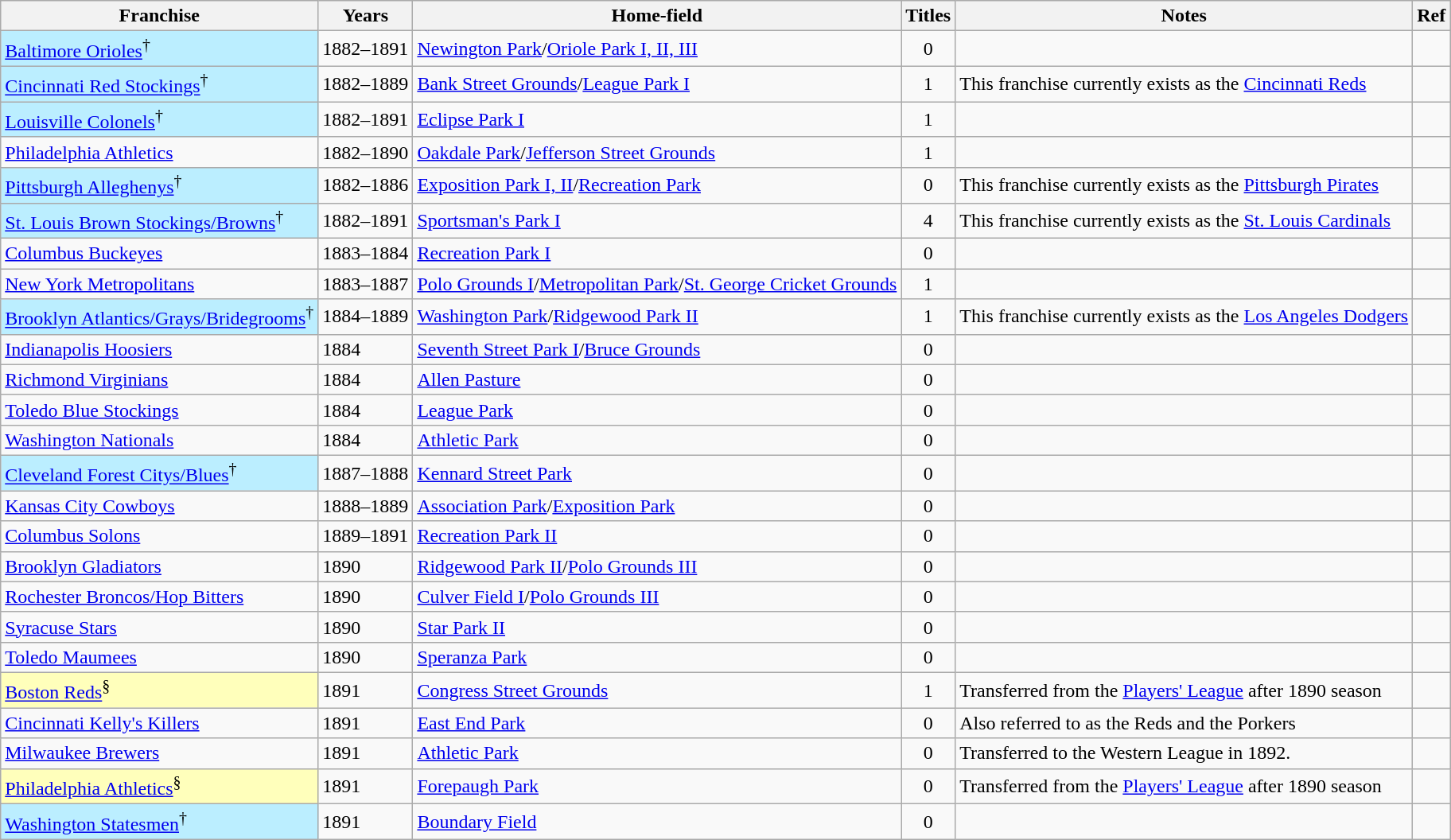<table class="wikitable sortable" border="1">
<tr>
<th>Franchise</th>
<th>Years</th>
<th>Home-field</th>
<th>Titles</th>
<th class="unsortable">Notes</th>
<th class="unsortable">Ref</th>
</tr>
<tr>
<td bgcolor=#bbeeff><a href='#'>Baltimore Orioles</a><sup>†</sup></td>
<td>1882–1891</td>
<td><a href='#'>Newington Park</a>/<a href='#'>Oriole Park I, II, III</a></td>
<td align=center>0</td>
<td></td>
<td align=center></td>
</tr>
<tr>
<td bgcolor=#bbeeff><a href='#'>Cincinnati Red Stockings</a><sup>†</sup></td>
<td>1882–1889</td>
<td><a href='#'>Bank Street Grounds</a>/<a href='#'>League Park I</a></td>
<td align=center>1</td>
<td>This franchise currently exists as the <a href='#'>Cincinnati Reds</a></td>
<td align=center></td>
</tr>
<tr>
<td bgcolor=#bbeeff><a href='#'>Louisville Colonels</a><sup>†</sup></td>
<td>1882–1891</td>
<td><a href='#'>Eclipse Park I</a></td>
<td align=center>1</td>
<td></td>
<td align=center></td>
</tr>
<tr>
<td><a href='#'>Philadelphia Athletics</a></td>
<td>1882–1890</td>
<td><a href='#'>Oakdale Park</a>/<a href='#'>Jefferson Street Grounds</a></td>
<td align=center>1</td>
<td></td>
<td align=center></td>
</tr>
<tr>
<td bgcolor=#bbeeff><a href='#'>Pittsburgh Alleghenys</a><sup>†</sup></td>
<td>1882–1886</td>
<td><a href='#'>Exposition Park I, II</a>/<a href='#'>Recreation Park</a></td>
<td align=center>0</td>
<td>This franchise currently exists as the <a href='#'>Pittsburgh Pirates</a></td>
<td align=center></td>
</tr>
<tr>
<td bgcolor=#bbeeff><a href='#'>St. Louis Brown Stockings/Browns</a><sup>†</sup></td>
<td>1882–1891</td>
<td><a href='#'>Sportsman's Park I</a></td>
<td align=center>4</td>
<td>This franchise currently exists as the <a href='#'>St. Louis Cardinals</a></td>
<td align=center></td>
</tr>
<tr>
<td><a href='#'>Columbus Buckeyes</a></td>
<td>1883–1884</td>
<td><a href='#'>Recreation Park I</a></td>
<td align=center>0</td>
<td></td>
<td align=center></td>
</tr>
<tr>
<td><a href='#'>New York Metropolitans</a></td>
<td>1883–1887</td>
<td><a href='#'>Polo Grounds I</a>/<a href='#'>Metropolitan Park</a>/<a href='#'>St. George Cricket Grounds</a></td>
<td align=center>1</td>
<td></td>
<td align=center></td>
</tr>
<tr>
<td bgcolor=#bbeeff><a href='#'>Brooklyn Atlantics/Grays/Bridegrooms</a><sup>†</sup></td>
<td>1884–1889</td>
<td><a href='#'>Washington Park</a>/<a href='#'>Ridgewood Park II</a></td>
<td align=center>1</td>
<td>This franchise currently exists as the <a href='#'>Los Angeles Dodgers</a></td>
<td align=center></td>
</tr>
<tr>
<td><a href='#'>Indianapolis Hoosiers</a></td>
<td>1884</td>
<td><a href='#'>Seventh Street Park I</a>/<a href='#'>Bruce Grounds</a></td>
<td align=center>0</td>
<td></td>
<td align=center></td>
</tr>
<tr>
<td><a href='#'>Richmond Virginians</a></td>
<td>1884</td>
<td><a href='#'>Allen Pasture</a></td>
<td align=center>0</td>
<td></td>
<td align=center></td>
</tr>
<tr>
<td><a href='#'>Toledo Blue Stockings</a></td>
<td>1884</td>
<td><a href='#'>League Park</a></td>
<td align=center>0</td>
<td></td>
<td align=center></td>
</tr>
<tr>
<td><a href='#'>Washington Nationals</a></td>
<td>1884</td>
<td><a href='#'>Athletic Park</a></td>
<td align=center>0</td>
<td></td>
<td align=center></td>
</tr>
<tr>
<td bgcolor=#bbeeff><a href='#'>Cleveland Forest Citys/Blues</a><sup>†</sup></td>
<td>1887–1888</td>
<td><a href='#'>Kennard Street Park</a></td>
<td align=center>0</td>
<td></td>
<td align=center></td>
</tr>
<tr>
<td><a href='#'>Kansas City Cowboys</a></td>
<td>1888–1889</td>
<td><a href='#'>Association Park</a>/<a href='#'>Exposition Park</a></td>
<td align=center>0</td>
<td></td>
<td align=center></td>
</tr>
<tr>
<td><a href='#'>Columbus Solons</a></td>
<td>1889–1891</td>
<td><a href='#'>Recreation Park II</a></td>
<td align=center>0</td>
<td></td>
<td align=center></td>
</tr>
<tr>
<td><a href='#'>Brooklyn Gladiators</a></td>
<td>1890</td>
<td><a href='#'>Ridgewood Park II</a>/<a href='#'>Polo Grounds III</a></td>
<td align=center>0</td>
<td></td>
<td align=center></td>
</tr>
<tr>
<td><a href='#'>Rochester Broncos/Hop Bitters</a></td>
<td>1890</td>
<td><a href='#'>Culver Field I</a>/<a href='#'>Polo Grounds III</a></td>
<td align=center>0</td>
<td></td>
<td align=center></td>
</tr>
<tr>
<td><a href='#'>Syracuse Stars</a></td>
<td>1890</td>
<td><a href='#'>Star Park II</a></td>
<td align=center>0</td>
<td></td>
<td align=center></td>
</tr>
<tr>
<td><a href='#'>Toledo Maumees</a></td>
<td>1890</td>
<td><a href='#'>Speranza Park</a></td>
<td align=center>0</td>
<td></td>
<td align=center></td>
</tr>
<tr>
<td bgcolor="#ffffbb"><a href='#'>Boston Reds</a><sup>§</sup></td>
<td>1891</td>
<td><a href='#'>Congress Street Grounds</a></td>
<td align=center>1</td>
<td>Transferred from the <a href='#'>Players' League</a> after 1890 season</td>
<td align=center></td>
</tr>
<tr>
<td><a href='#'>Cincinnati Kelly's Killers</a></td>
<td>1891</td>
<td><a href='#'>East End Park</a></td>
<td align=center>0</td>
<td>Also referred to as the Reds and the Porkers</td>
<td align=center></td>
</tr>
<tr>
<td><a href='#'>Milwaukee Brewers</a></td>
<td>1891</td>
<td><a href='#'>Athletic Park</a></td>
<td align=center>0</td>
<td>Transferred to the Western League in 1892.</td>
<td align=center></td>
</tr>
<tr>
<td bgcolor="#ffffbb"><a href='#'>Philadelphia Athletics</a><sup>§</sup></td>
<td>1891</td>
<td><a href='#'>Forepaugh Park</a></td>
<td align=center>0</td>
<td>Transferred from the <a href='#'>Players' League</a> after 1890 season</td>
<td align=center></td>
</tr>
<tr>
<td bgcolor=#bbeeff><a href='#'>Washington Statesmen</a><sup>†</sup></td>
<td>1891</td>
<td><a href='#'>Boundary Field</a></td>
<td align=center>0</td>
<td></td>
<td align=center></td>
</tr>
</table>
